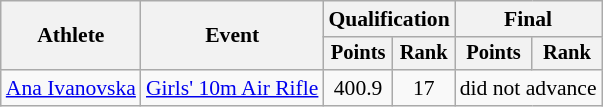<table class="wikitable" style="font-size:90%;">
<tr>
<th rowspan=2>Athlete</th>
<th rowspan=2>Event</th>
<th colspan=2>Qualification</th>
<th colspan=2>Final</th>
</tr>
<tr style="font-size:95%">
<th>Points</th>
<th>Rank</th>
<th>Points</th>
<th>Rank</th>
</tr>
<tr align=center>
<td align=left><a href='#'>Ana Ivanovska</a></td>
<td align=left><a href='#'>Girls' 10m Air Rifle</a></td>
<td>400.9</td>
<td>17</td>
<td colspan=2>did not advance</td>
</tr>
</table>
